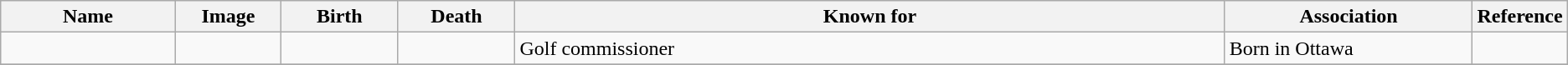<table class="wikitable sortable">
<tr>
<th scope="col" width="140">Name</th>
<th scope="col" width="80" class="unsortable">Image</th>
<th scope="col" width="90">Birth</th>
<th scope="col" width="90">Death</th>
<th scope="col" width="600" class="unsortable">Known for</th>
<th scope="col" width="200" class="unsortable">Association</th>
<th scope="col" width="30" class="unsortable">Reference</th>
</tr>
<tr>
<td></td>
<td></td>
<td align=right></td>
<td></td>
<td>Golf commissioner</td>
<td>Born in Ottawa</td>
<td align="center"></td>
</tr>
<tr>
</tr>
</table>
